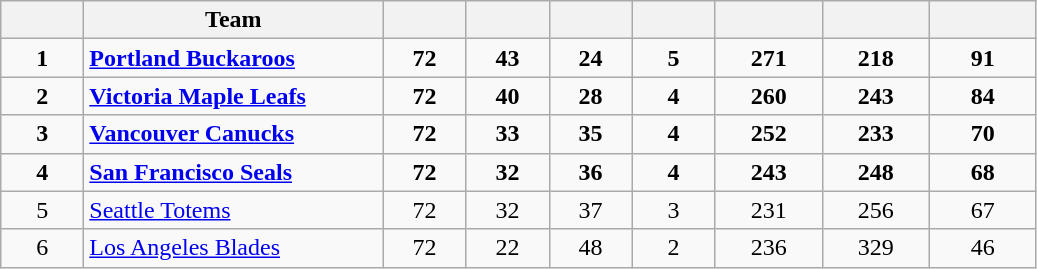<table class="wikitable sortable">
<tr>
<th scope="col" style="width:3em"></th>
<th scope="col" style="width:12em">Team</th>
<th scope="col" style="width:3em" class="unsortable"></th>
<th scope="col" style="width:3em"></th>
<th scope="col" style="width:3em"></th>
<th scope="col" style="width:3em"></th>
<th scope="col" style="width:4em"></th>
<th scope="col" style="width:4em"></th>
<th scope="col" style="width:4em"></th>
</tr>
<tr style="text-align:center;font-weight:bold;">
<td>1</td>
<td style="text-align:left;"><a href='#'>Portland Buckaroos</a></td>
<td>72</td>
<td>43</td>
<td>24</td>
<td>5</td>
<td>271</td>
<td>218</td>
<td>91</td>
</tr>
<tr style="text-align:center;font-weight:bold;">
<td>2</td>
<td style="text-align:left;"><a href='#'>Victoria Maple Leafs</a></td>
<td>72</td>
<td>40</td>
<td>28</td>
<td>4</td>
<td>260</td>
<td>243</td>
<td>84</td>
</tr>
<tr style="text-align:center;font-weight:bold;">
<td>3</td>
<td style="text-align:left;"><a href='#'>Vancouver Canucks</a></td>
<td>72</td>
<td>33</td>
<td>35</td>
<td>4</td>
<td>252</td>
<td>233</td>
<td>70</td>
</tr>
<tr style="text-align:center;font-weight:bold;">
<td>4</td>
<td style="text-align:left;"><a href='#'>San Francisco Seals</a></td>
<td>72</td>
<td>32</td>
<td>36</td>
<td>4</td>
<td>243</td>
<td>248</td>
<td>68</td>
</tr>
<tr style="text-align:center;">
<td>5</td>
<td style="text-align:left;"><a href='#'>Seattle Totems</a></td>
<td>72</td>
<td>32</td>
<td>37</td>
<td>3</td>
<td>231</td>
<td>256</td>
<td>67</td>
</tr>
<tr style="text-align:center;">
<td>6</td>
<td style="text-align:left;"><a href='#'>Los Angeles Blades</a></td>
<td>72</td>
<td>22</td>
<td>48</td>
<td>2</td>
<td>236</td>
<td>329</td>
<td>46</td>
</tr>
</table>
